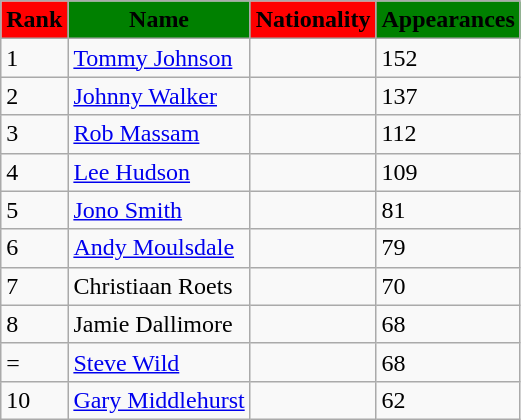<table class="wikitable sortable">
<tr>
<th style="background-color: red;"><span>Rank</span></th>
<th style="background-color: green;"><span>Name</span></th>
<th style="background-color: red;"><span>Nationality</span></th>
<th style="background-color: green;"><span>Appearances</span></th>
</tr>
<tr>
<td>1</td>
<td><a href='#'>Tommy Johnson</a></td>
<td align=center></td>
<td>152</td>
</tr>
<tr>
<td>2</td>
<td><a href='#'>Johnny Walker</a></td>
<td align="center"></td>
<td>137</td>
</tr>
<tr>
<td>3</td>
<td><a href='#'>Rob Massam</a></td>
<td align="center"></td>
<td>112</td>
</tr>
<tr>
<td>4</td>
<td><a href='#'>Lee Hudson</a></td>
<td align="center"></td>
<td>109</td>
</tr>
<tr>
<td>5</td>
<td><a href='#'>Jono Smith</a></td>
<td align="center"></td>
<td>81</td>
</tr>
<tr>
<td>6</td>
<td><a href='#'>Andy Moulsdale</a></td>
<td align="center"></td>
<td>79</td>
</tr>
<tr>
<td>7</td>
<td>Christiaan Roets</td>
<td align="center"></td>
<td>70</td>
</tr>
<tr>
<td>8</td>
<td>Jamie Dallimore</td>
<td align="center"></td>
<td>68</td>
</tr>
<tr>
<td>=</td>
<td><a href='#'>Steve Wild</a></td>
<td align="center"></td>
<td>68</td>
</tr>
<tr>
<td>10</td>
<td><a href='#'>Gary Middlehurst</a></td>
<td align="center"></td>
<td>62</td>
</tr>
</table>
